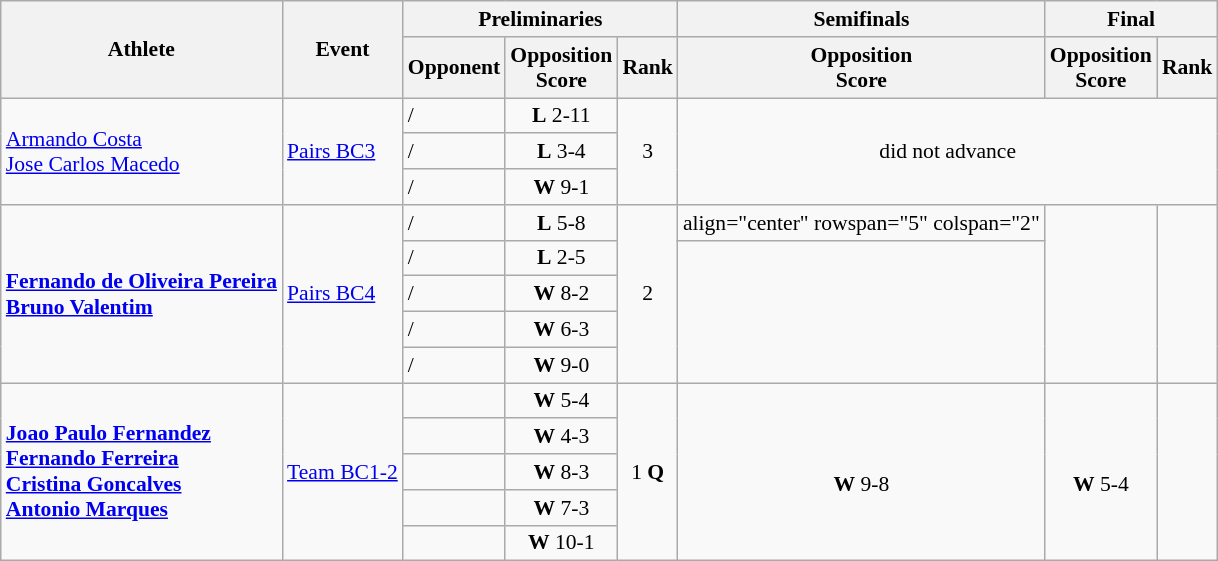<table class=wikitable style="font-size:90%">
<tr>
<th rowspan="2">Athlete</th>
<th rowspan="2">Event</th>
<th colspan="3">Preliminaries</th>
<th>Semifinals</th>
<th colspan="2">Final</th>
</tr>
<tr>
<th>Opponent</th>
<th>Opposition<br>Score</th>
<th>Rank</th>
<th>Opposition<br>Score</th>
<th>Opposition<br>Score</th>
<th>Rank</th>
</tr>
<tr>
<td rowspan="3"><a href='#'>Armando Costa</a><br> <a href='#'>Jose Carlos Macedo</a></td>
<td rowspan="3"><a href='#'>Pairs BC3</a></td>
<td align="left"> /<br> </td>
<td align="center"><strong>L</strong> 2-11</td>
<td align="center" rowspan="3">3</td>
<td align="center" rowspan="3" colspan="3">did not advance</td>
</tr>
<tr>
<td align="left"> /<br> </td>
<td align="center"><strong>L</strong> 3-4</td>
</tr>
<tr>
<td align="left"> /<br> </td>
<td align="center"><strong>W</strong> 9-1</td>
</tr>
<tr>
<td rowspan="5"><strong><a href='#'>Fernando de Oliveira Pereira</a></strong><br> <strong><a href='#'>Bruno Valentim</a></strong></td>
<td rowspan="5"><a href='#'>Pairs BC4</a></td>
<td align="left"> /<br> </td>
<td align="center"><strong>L</strong> 5-8</td>
<td align="center" rowspan="5">2</td>
<td>align="center" rowspan="5" colspan="2" </td>
<td align="center" rowspan="5"></td>
</tr>
<tr>
<td align="left"> /<br> </td>
<td align="center"><strong>L</strong> 2-5</td>
</tr>
<tr>
<td align="left"> /<br> </td>
<td align="center"><strong>W</strong> 8-2</td>
</tr>
<tr>
<td align="left"> /<br> </td>
<td align="center"><strong>W</strong> 6-3</td>
</tr>
<tr>
<td align="left"> /<br> </td>
<td align="center"><strong>W</strong> 9-0</td>
</tr>
<tr>
<td rowspan="5"><strong><a href='#'>Joao Paulo Fernandez</a></strong><br> <strong><a href='#'>Fernando Ferreira</a></strong><br> <strong><a href='#'>Cristina Goncalves</a></strong><br> <strong><a href='#'>Antonio Marques</a></strong></td>
<td rowspan="5"><a href='#'>Team BC1-2</a></td>
<td align="left"></td>
<td align="center"><strong>W</strong> 5-4</td>
<td align="center" rowspan="5">1 <strong>Q</strong></td>
<td align="center" rowspan="5"><br><strong>W</strong> 9-8</td>
<td align="center" rowspan="5"><br><strong>W</strong> 5-4</td>
<td align="center" rowspan="5"></td>
</tr>
<tr>
<td align="left"></td>
<td align="center"><strong>W</strong> 4-3</td>
</tr>
<tr>
<td align="left"></td>
<td align="center"><strong>W</strong> 8-3</td>
</tr>
<tr>
<td align="left"></td>
<td align="center"><strong>W</strong> 7-3</td>
</tr>
<tr>
<td align="left"></td>
<td align="center"><strong>W</strong> 10-1</td>
</tr>
</table>
